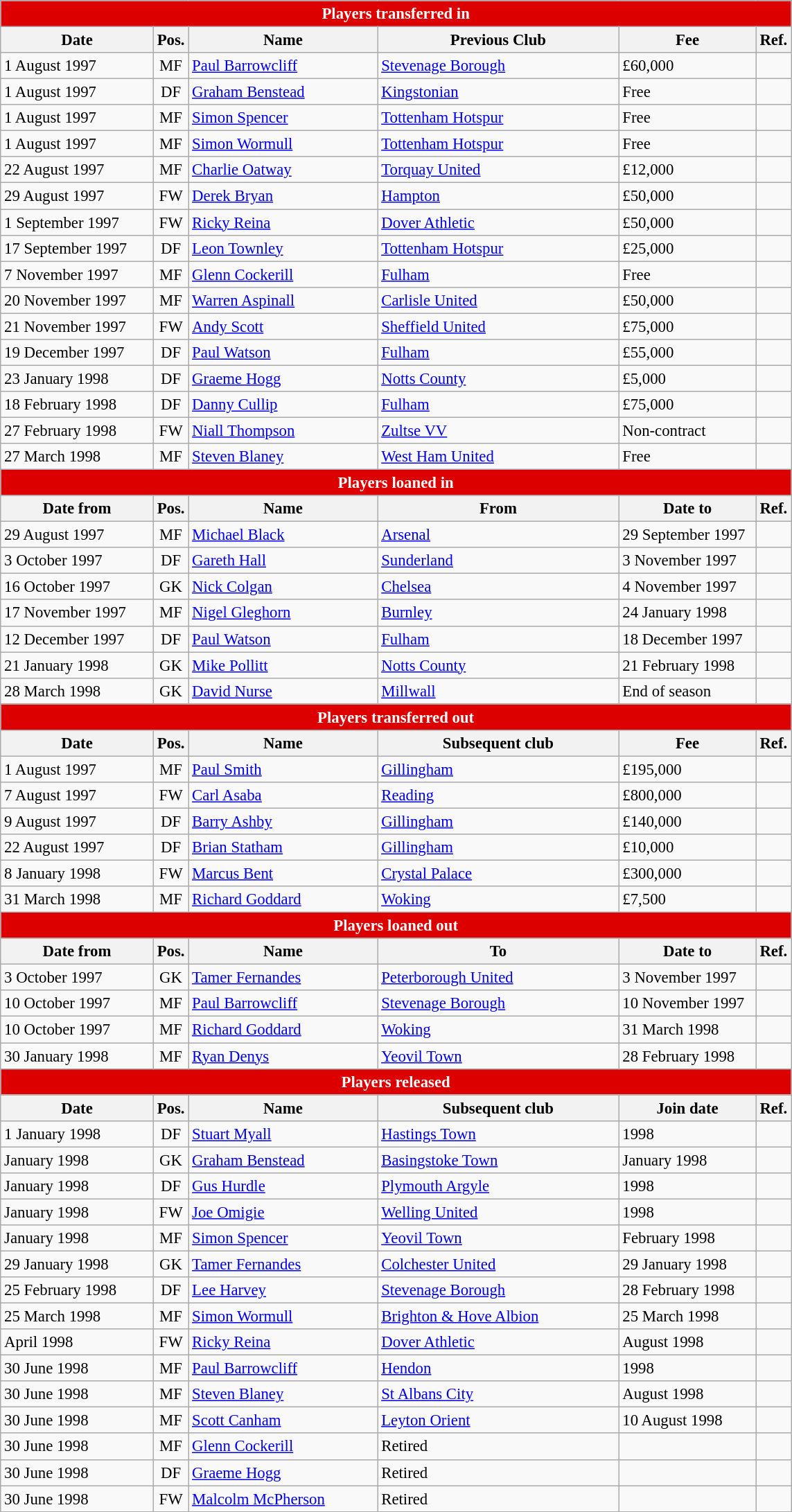<table class="wikitable" style="font-size:95%;">
<tr>
<th colspan="6" style="background:#d00; color:white; text-align:center;">Players transferred in</th>
</tr>
<tr>
<th style="width:140px;">Date</th>
<th style="width:25px;">Pos.</th>
<th style="width:175px;">Name</th>
<th style="width:225px;">Previous Club</th>
<th style="width:125px;">Fee</th>
<th style="width:25px;">Ref.</th>
</tr>
<tr>
<td>1 August 1997</td>
<td style="text-align:center;">MF</td>
<td> <a href='#'>Paul Barrowcliff</a></td>
<td> <a href='#'>Stevenage Borough</a></td>
<td>£60,000</td>
<td></td>
</tr>
<tr>
<td>1 August 1997</td>
<td style="text-align:center;">DF</td>
<td> <a href='#'>Graham Benstead</a></td>
<td> <a href='#'>Kingstonian</a></td>
<td>Free</td>
<td></td>
</tr>
<tr>
<td>1 August 1997</td>
<td style="text-align:center;">MF</td>
<td> <a href='#'>Simon Spencer</a></td>
<td> <a href='#'>Tottenham Hotspur</a></td>
<td>Free</td>
<td></td>
</tr>
<tr>
<td>1 August 1997</td>
<td style="text-align:center;">MF</td>
<td> <a href='#'>Simon Wormull</a></td>
<td> <a href='#'>Tottenham Hotspur</a></td>
<td>Free</td>
<td></td>
</tr>
<tr>
<td>22 August 1997</td>
<td style="text-align:center;">MF</td>
<td> <a href='#'>Charlie Oatway</a></td>
<td> <a href='#'>Torquay United</a></td>
<td>£12,000</td>
<td></td>
</tr>
<tr>
<td>29 August 1997</td>
<td style="text-align:center;">FW</td>
<td> <a href='#'>Derek Bryan</a></td>
<td> <a href='#'>Hampton</a></td>
<td>£50,000</td>
<td></td>
</tr>
<tr>
<td>1 September 1997</td>
<td style="text-align:center;">FW</td>
<td> <a href='#'>Ricky Reina</a></td>
<td> <a href='#'>Dover Athletic</a></td>
<td>£50,000</td>
<td></td>
</tr>
<tr>
<td>17 September 1997</td>
<td style="text-align:center;">DF</td>
<td> <a href='#'>Leon Townley</a></td>
<td> <a href='#'>Tottenham Hotspur</a></td>
<td>£25,000</td>
<td></td>
</tr>
<tr>
<td>7 November 1997</td>
<td style="text-align:center;">MF</td>
<td> <a href='#'>Glenn Cockerill</a></td>
<td> <a href='#'>Fulham</a></td>
<td>Free</td>
<td></td>
</tr>
<tr>
<td>20 November 1997</td>
<td style="text-align:center;">MF</td>
<td> <a href='#'>Warren Aspinall</a></td>
<td> <a href='#'>Carlisle United</a></td>
<td>£50,000</td>
<td></td>
</tr>
<tr>
<td>21 November 1997</td>
<td style="text-align:center;">FW</td>
<td> <a href='#'>Andy Scott</a></td>
<td> <a href='#'>Sheffield United</a></td>
<td>£75,000</td>
<td></td>
</tr>
<tr>
<td>19 December 1997</td>
<td style="text-align:center;">DF</td>
<td> <a href='#'>Paul Watson</a></td>
<td> <a href='#'>Fulham</a></td>
<td>£55,000</td>
<td></td>
</tr>
<tr>
<td>23 January 1998</td>
<td style="text-align:center;">DF</td>
<td> <a href='#'>Graeme Hogg</a></td>
<td> <a href='#'>Notts County</a></td>
<td>£5,000</td>
<td></td>
</tr>
<tr>
<td>18 February 1998</td>
<td style="text-align:center;">DF</td>
<td> <a href='#'>Danny Cullip</a></td>
<td> <a href='#'>Fulham</a></td>
<td>£75,000</td>
<td></td>
</tr>
<tr>
<td>27 February 1998</td>
<td style="text-align:center;">FW</td>
<td> <a href='#'>Niall Thompson</a></td>
<td> <a href='#'>Zultse VV</a></td>
<td>Non-contract</td>
<td></td>
</tr>
<tr>
<td>27 March 1998</td>
<td style="text-align:center;">MF</td>
<td> <a href='#'>Steven Blaney</a></td>
<td> <a href='#'>West Ham United</a></td>
<td>Free</td>
<td></td>
</tr>
<tr>
<th colspan="6" style="background:#d00; color:white; text-align:center;">Players loaned in</th>
</tr>
<tr>
<th>Date from</th>
<th>Pos.</th>
<th>Name</th>
<th>From</th>
<th>Date to</th>
<th>Ref.</th>
</tr>
<tr>
<td>29 August 1997</td>
<td style="text-align:center;">MF</td>
<td> <a href='#'>Michael Black</a></td>
<td> <a href='#'>Arsenal</a></td>
<td>29 September 1997</td>
<td></td>
</tr>
<tr>
<td>3 October 1997</td>
<td style="text-align:center;">DF</td>
<td> <a href='#'>Gareth Hall</a></td>
<td> <a href='#'>Sunderland</a></td>
<td>3 November 1997</td>
<td></td>
</tr>
<tr>
<td>16 October 1997</td>
<td style="text-align:center;">GK</td>
<td> <a href='#'>Nick Colgan</a></td>
<td> <a href='#'>Chelsea</a></td>
<td>4 November 1997</td>
<td></td>
</tr>
<tr>
<td>17 November 1997</td>
<td style="text-align:center;">MF</td>
<td> <a href='#'>Nigel Gleghorn</a></td>
<td> <a href='#'>Burnley</a></td>
<td>24 January 1998</td>
<td></td>
</tr>
<tr>
<td>12 December 1997</td>
<td style="text-align:center;">DF</td>
<td> <a href='#'>Paul Watson</a></td>
<td> <a href='#'>Fulham</a></td>
<td>18 December 1997</td>
<td></td>
</tr>
<tr>
<td>21 January 1998</td>
<td style="text-align:center;">GK</td>
<td> <a href='#'>Mike Pollitt</a></td>
<td> <a href='#'>Notts County</a></td>
<td>21 February 1998</td>
<td></td>
</tr>
<tr>
<td>28 March 1998</td>
<td style="text-align:center;">GK</td>
<td> <a href='#'>David Nurse</a></td>
<td> <a href='#'>Millwall</a></td>
<td>End of season</td>
<td></td>
</tr>
<tr>
<th colspan="6" style="background:#d00; color:white; text-align:center;">Players transferred out</th>
</tr>
<tr>
<th>Date</th>
<th>Pos.</th>
<th>Name</th>
<th>Subsequent club</th>
<th>Fee</th>
<th>Ref.</th>
</tr>
<tr>
<td>1 August 1997</td>
<td style="text-align:center;">MF</td>
<td> <a href='#'>Paul Smith</a></td>
<td> <a href='#'>Gillingham</a></td>
<td>£195,000</td>
<td></td>
</tr>
<tr>
<td>7 August 1997</td>
<td style="text-align:center;">FW</td>
<td> <a href='#'>Carl Asaba</a></td>
<td> <a href='#'>Reading</a></td>
<td>£800,000</td>
<td></td>
</tr>
<tr>
<td>9 August 1997</td>
<td style="text-align:center;">DF</td>
<td> <a href='#'>Barry Ashby</a></td>
<td> <a href='#'>Gillingham</a></td>
<td>£140,000</td>
<td></td>
</tr>
<tr>
<td>22 August 1997</td>
<td style="text-align:center;">DF</td>
<td> <a href='#'>Brian Statham</a></td>
<td> <a href='#'>Gillingham</a></td>
<td>£10,000</td>
<td></td>
</tr>
<tr>
<td>8 January 1998</td>
<td style="text-align:center;">FW</td>
<td> <a href='#'>Marcus Bent</a></td>
<td> <a href='#'>Crystal Palace</a></td>
<td>£300,000</td>
<td></td>
</tr>
<tr>
<td>31 March 1998</td>
<td style="text-align:center;">MF</td>
<td> <a href='#'>Richard Goddard</a></td>
<td> <a href='#'>Woking</a></td>
<td>£7,500</td>
<td></td>
</tr>
<tr>
<th colspan="6" style="background:#d00; color:white; text-align:center;">Players loaned out</th>
</tr>
<tr>
<th>Date from</th>
<th>Pos.</th>
<th>Name</th>
<th>To</th>
<th>Date to</th>
<th>Ref.</th>
</tr>
<tr>
<td>3 October 1997</td>
<td style="text-align:center;">GK</td>
<td> <a href='#'>Tamer Fernandes</a></td>
<td> <a href='#'>Peterborough United</a></td>
<td>3 November 1997</td>
<td></td>
</tr>
<tr>
<td>10 October 1997</td>
<td style="text-align:center;">MF</td>
<td> <a href='#'>Paul Barrowcliff</a></td>
<td> <a href='#'>Stevenage Borough</a></td>
<td>10 November 1997</td>
<td></td>
</tr>
<tr>
<td>10 October 1997</td>
<td style="text-align:center;">MF</td>
<td> <a href='#'>Richard Goddard</a></td>
<td> <a href='#'>Woking</a></td>
<td>31 March 1998</td>
<td></td>
</tr>
<tr>
<td>30 January 1998</td>
<td style="text-align:center;">MF</td>
<td> <a href='#'>Ryan Denys</a></td>
<td> <a href='#'>Yeovil Town</a></td>
<td>28 February 1998</td>
<td></td>
</tr>
<tr>
<th colspan="6" style="background:#d00; color:white; text-align:center;">Players released</th>
</tr>
<tr>
<th>Date</th>
<th>Pos.</th>
<th>Name</th>
<th>Subsequent club</th>
<th>Join date</th>
<th>Ref.</th>
</tr>
<tr>
<td>1 January 1998</td>
<td style="text-align:center;">DF</td>
<td> <a href='#'>Stuart Myall</a></td>
<td> <a href='#'>Hastings Town</a></td>
<td>1998</td>
<td></td>
</tr>
<tr>
<td>January 1998</td>
<td style="text-align:center;">GK</td>
<td> <a href='#'>Graham Benstead</a></td>
<td> <a href='#'>Basingstoke Town</a></td>
<td>January 1998</td>
<td></td>
</tr>
<tr>
<td>January 1998</td>
<td style="text-align:center;">DF</td>
<td> <a href='#'>Gus Hurdle</a></td>
<td> <a href='#'>Plymouth Argyle</a></td>
<td>1998</td>
<td></td>
</tr>
<tr>
<td>January 1998</td>
<td style="text-align:center;">FW</td>
<td> <a href='#'>Joe Omigie</a></td>
<td> <a href='#'>Welling United</a></td>
<td>1998</td>
<td></td>
</tr>
<tr>
<td>January 1998</td>
<td style="text-align:center;">MF</td>
<td> <a href='#'>Simon Spencer</a></td>
<td> <a href='#'>Yeovil Town</a></td>
<td>February 1998</td>
<td></td>
</tr>
<tr>
<td>29 January 1998</td>
<td style="text-align:center;">GK</td>
<td> <a href='#'>Tamer Fernandes</a></td>
<td> <a href='#'>Colchester United</a></td>
<td>29 January 1998</td>
<td></td>
</tr>
<tr>
<td>25 February 1998</td>
<td style="text-align:center;">DF</td>
<td> <a href='#'>Lee Harvey</a></td>
<td> <a href='#'>Stevenage Borough</a></td>
<td>28 February 1998</td>
<td></td>
</tr>
<tr>
<td>25 March 1998</td>
<td style="text-align:center;">MF</td>
<td> <a href='#'>Simon Wormull</a></td>
<td> <a href='#'>Brighton & Hove Albion</a></td>
<td>25 March 1998</td>
<td></td>
</tr>
<tr>
<td>April 1998</td>
<td style="text-align:center;">FW</td>
<td> <a href='#'>Ricky Reina</a></td>
<td> <a href='#'>Dover Athletic</a></td>
<td>August 1998</td>
<td></td>
</tr>
<tr>
<td>30 June 1998</td>
<td style="text-align:center;">MF</td>
<td> <a href='#'>Paul Barrowcliff</a></td>
<td> <a href='#'>Hendon</a></td>
<td>1998</td>
<td></td>
</tr>
<tr>
<td>30 June 1998</td>
<td style="text-align:center;">MF</td>
<td> <a href='#'>Steven Blaney</a></td>
<td> <a href='#'>St Albans City</a></td>
<td>August 1998</td>
<td></td>
</tr>
<tr>
<td>30 June 1998</td>
<td style="text-align:center;">MF</td>
<td> <a href='#'>Scott Canham</a></td>
<td> <a href='#'>Leyton Orient</a></td>
<td>10 August 1998</td>
<td></td>
</tr>
<tr>
<td>30 June 1998</td>
<td style="text-align:center;">MF</td>
<td> <a href='#'>Glenn Cockerill</a></td>
<td>Retired</td>
<td></td>
<td></td>
</tr>
<tr>
<td>30 June 1998</td>
<td style="text-align:center;">DF</td>
<td> <a href='#'>Graeme Hogg</a></td>
<td>Retired</td>
<td></td>
<td></td>
</tr>
<tr>
<td>30 June 1998</td>
<td style="text-align:center;">FW</td>
<td> <a href='#'>Malcolm McPherson</a></td>
<td>Retired</td>
<td></td>
<td></td>
</tr>
</table>
